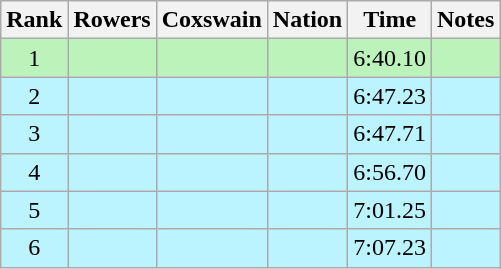<table class="wikitable sortable" style=text-align:center>
<tr>
<th>Rank</th>
<th>Rowers</th>
<th>Coxswain</th>
<th>Nation</th>
<th>Time</th>
<th>Notes</th>
</tr>
<tr bgcolor=bbf3bb>
<td>1</td>
<td align=left></td>
<td align=left></td>
<td align=left></td>
<td>6:40.10</td>
<td></td>
</tr>
<tr bgcolor=bbf3ff>
<td>2</td>
<td align=left></td>
<td align=left></td>
<td align=left></td>
<td>6:47.23</td>
<td></td>
</tr>
<tr bgcolor=bbf3ff>
<td>3</td>
<td align=left></td>
<td align=left></td>
<td align=left></td>
<td>6:47.71</td>
<td></td>
</tr>
<tr bgcolor=bbf3ff>
<td>4</td>
<td align=left></td>
<td align=left></td>
<td align=left></td>
<td>6:56.70</td>
<td></td>
</tr>
<tr bgcolor=bbf3ff>
<td>5</td>
<td align=left></td>
<td align=left></td>
<td align=left></td>
<td>7:01.25</td>
<td></td>
</tr>
<tr bgcolor=bbf3ff>
<td>6</td>
<td align=left></td>
<td align=left></td>
<td align=left></td>
<td>7:07.23</td>
<td></td>
</tr>
</table>
